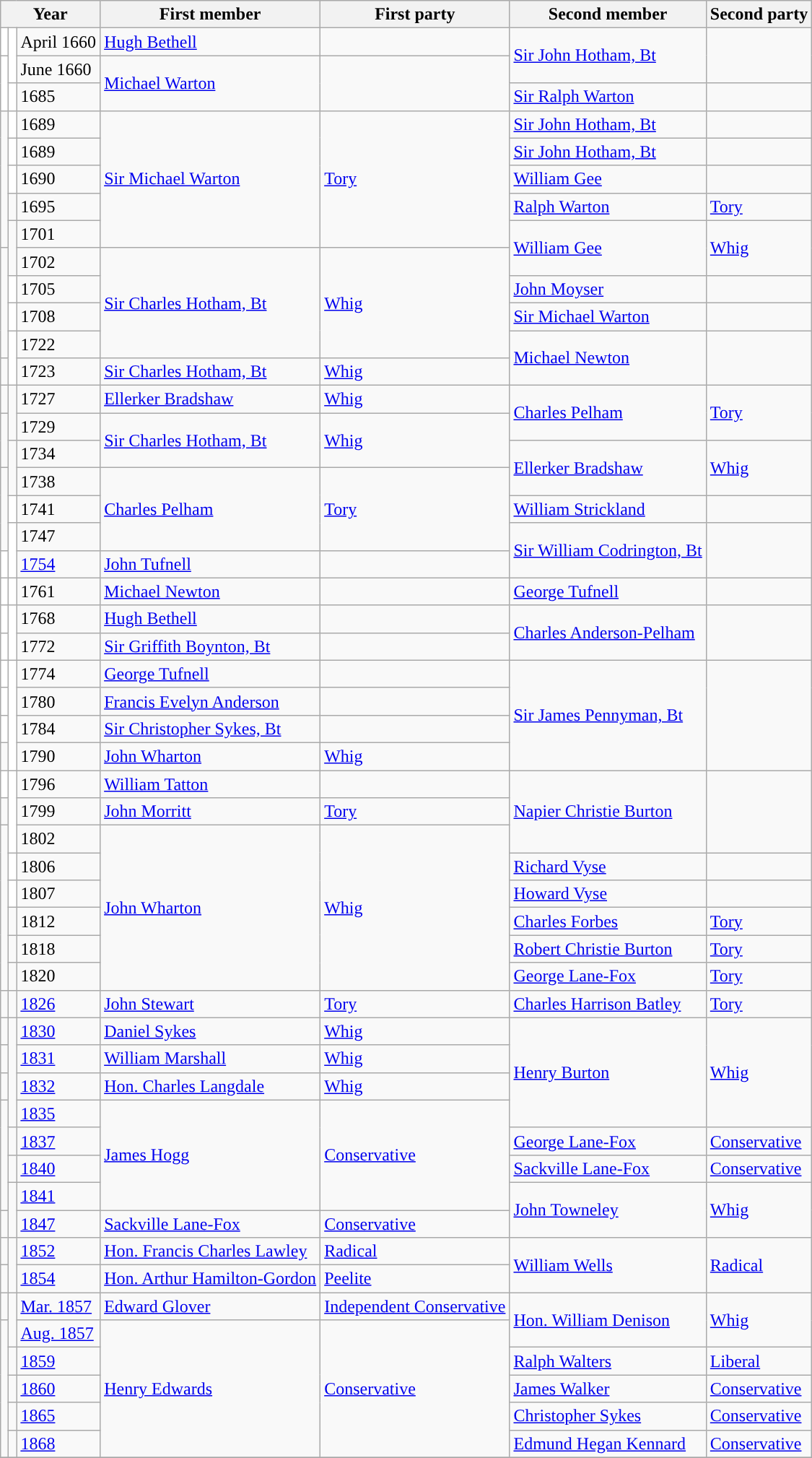<table class="wikitable">
<tr>
<th colspan="3">Year</th>
<th>First member</th>
<th>First party</th>
<th>Second member</th>
<th>Second party</th>
</tr>
<tr>
<td style="color:inherit;background-color: white"></td>
<td rowspan="2" style="color:inherit;background-color: white"></td>
<td>April 1660</td>
<td><a href='#'>Hugh Bethell</a></td>
<td></td>
<td rowspan="2"><a href='#'>Sir John Hotham, Bt</a></td>
<td rowspan="2"></td>
</tr>
<tr>
<td rowspan="2" style="color:inherit;background-color: white"></td>
<td>June 1660</td>
<td rowspan="2"><a href='#'>Michael Warton</a></td>
<td rowspan="2"></td>
</tr>
<tr>
<td style="color:inherit;background-color: white"></td>
<td>1685</td>
<td><a href='#'>Sir Ralph Warton</a></td>
<td></td>
</tr>
<tr>
<td rowspan="5" style="color:inherit;background-color: "></td>
<td style="color:inherit;background-color: white"></td>
<td>1689</td>
<td rowspan="5"><a href='#'>Sir Michael Warton</a></td>
<td rowspan="5"><a href='#'>Tory</a></td>
<td><a href='#'>Sir John Hotham, Bt</a></td>
<td></td>
</tr>
<tr>
<td style="color:inherit;background-color: white"></td>
<td>1689</td>
<td><a href='#'>Sir John Hotham, Bt</a></td>
<td></td>
</tr>
<tr>
<td style="color:inherit;background-color: white"></td>
<td>1690</td>
<td><a href='#'>William Gee</a></td>
<td></td>
</tr>
<tr>
<td style="color:inherit;background-color: "></td>
<td>1695</td>
<td><a href='#'>Ralph Warton</a></td>
<td><a href='#'>Tory</a></td>
</tr>
<tr>
<td rowspan="2" style="color:inherit;background-color: "></td>
<td>1701</td>
<td rowspan="2"><a href='#'>William Gee</a></td>
<td rowspan="2"><a href='#'>Whig</a></td>
</tr>
<tr>
<td rowspan="4" style="color:inherit;background-color: "></td>
<td>1702</td>
<td rowspan="4"><a href='#'>Sir Charles Hotham, Bt</a></td>
<td rowspan="4"><a href='#'>Whig</a></td>
</tr>
<tr>
<td style="color:inherit;background-color: white"></td>
<td>1705</td>
<td><a href='#'>John Moyser</a></td>
<td></td>
</tr>
<tr>
<td style="color:inherit;background-color: white"></td>
<td>1708</td>
<td><a href='#'>Sir Michael Warton</a></td>
<td></td>
</tr>
<tr>
<td rowspan="2" style="color:inherit;background-color: white"></td>
<td>1722</td>
<td rowspan="2"><a href='#'>Michael Newton</a></td>
<td rowspan="2"></td>
</tr>
<tr>
<td style="color:inherit;background-color: "></td>
<td>1723</td>
<td><a href='#'>Sir Charles Hotham, Bt</a></td>
<td><a href='#'>Whig</a></td>
</tr>
<tr>
<td style="color:inherit;background-color: "></td>
<td rowspan="2" style="color:inherit;background-color: "></td>
<td>1727</td>
<td><a href='#'>Ellerker Bradshaw</a></td>
<td><a href='#'>Whig</a></td>
<td rowspan="2"><a href='#'>Charles Pelham</a></td>
<td rowspan="2"><a href='#'>Tory</a></td>
</tr>
<tr>
<td rowspan="2" style="color:inherit;background-color: "></td>
<td>1729</td>
<td rowspan="2"><a href='#'>Sir Charles Hotham, Bt</a></td>
<td rowspan="2"><a href='#'>Whig</a></td>
</tr>
<tr>
<td rowspan="2" style="color:inherit;background-color: "></td>
<td>1734</td>
<td rowspan="2"><a href='#'>Ellerker Bradshaw</a></td>
<td rowspan="2"><a href='#'>Whig</a></td>
</tr>
<tr>
<td rowspan="3" style="color:inherit;background-color: "></td>
<td>1738</td>
<td rowspan="3"><a href='#'>Charles Pelham</a></td>
<td rowspan="3"><a href='#'>Tory</a></td>
</tr>
<tr>
<td style="color:inherit;background-color: white"></td>
<td>1741</td>
<td><a href='#'>William Strickland</a></td>
<td></td>
</tr>
<tr>
<td rowspan="2" style="color:inherit;background-color: white"></td>
<td>1747</td>
<td rowspan="2"><a href='#'>Sir William Codrington, Bt</a></td>
<td rowspan="2"></td>
</tr>
<tr>
<td style="color:inherit;background-color: white"></td>
<td><a href='#'>1754</a></td>
<td><a href='#'>John Tufnell</a></td>
<td></td>
</tr>
<tr>
<td style="color:inherit;background-color: white"></td>
<td style="color:inherit;background-color: white"></td>
<td>1761</td>
<td><a href='#'>Michael Newton</a></td>
<td></td>
<td><a href='#'>George Tufnell</a></td>
<td></td>
</tr>
<tr>
<td style="color:inherit;background-color: white"></td>
<td rowspan="2" style="color:inherit;background-color: white"></td>
<td>1768</td>
<td><a href='#'>Hugh Bethell</a></td>
<td></td>
<td rowspan="2"><a href='#'>Charles Anderson-Pelham</a></td>
<td rowspan="2"></td>
</tr>
<tr>
<td style="color:inherit;background-color: white"></td>
<td>1772</td>
<td><a href='#'>Sir Griffith Boynton, Bt</a></td>
<td></td>
</tr>
<tr>
<td style="color:inherit;background-color: white"></td>
<td rowspan="4" style="color:inherit;background-color: white"></td>
<td>1774</td>
<td><a href='#'>George Tufnell</a></td>
<td></td>
<td rowspan="4"><a href='#'>Sir James Pennyman, Bt</a></td>
<td rowspan="4"></td>
</tr>
<tr>
<td style="color:inherit;background-color: white"></td>
<td>1780</td>
<td><a href='#'>Francis Evelyn Anderson</a></td>
<td></td>
</tr>
<tr>
<td style="color:inherit;background-color: white"></td>
<td>1784</td>
<td><a href='#'>Sir Christopher Sykes, Bt</a></td>
<td></td>
</tr>
<tr>
<td style="color:inherit;background-color: "></td>
<td>1790</td>
<td><a href='#'>John Wharton</a></td>
<td><a href='#'>Whig</a></td>
</tr>
<tr>
<td style="color:inherit;background-color: white"></td>
<td rowspan="3" style="color:inherit;background-color: white"></td>
<td>1796</td>
<td><a href='#'>William Tatton</a></td>
<td></td>
<td rowspan="3"><a href='#'>Napier Christie Burton</a></td>
<td rowspan="3"></td>
</tr>
<tr>
<td style="color:inherit;background-color: "></td>
<td>1799</td>
<td><a href='#'>John Morritt</a></td>
<td><a href='#'>Tory</a></td>
</tr>
<tr>
<td rowspan="6" style="color:inherit;background-color: "></td>
<td>1802</td>
<td rowspan="6"><a href='#'>John Wharton</a></td>
<td rowspan="6"><a href='#'>Whig</a></td>
</tr>
<tr>
<td style="color:inherit;background-color: white"></td>
<td>1806</td>
<td><a href='#'>Richard Vyse</a></td>
<td></td>
</tr>
<tr>
<td style="color:inherit;background-color: white"></td>
<td>1807</td>
<td><a href='#'>Howard Vyse</a></td>
<td></td>
</tr>
<tr>
<td style="color:inherit;background-color: "></td>
<td>1812</td>
<td><a href='#'>Charles Forbes</a></td>
<td><a href='#'>Tory</a></td>
</tr>
<tr>
<td style="color:inherit;background-color: "></td>
<td>1818</td>
<td><a href='#'>Robert Christie Burton</a></td>
<td><a href='#'>Tory</a></td>
</tr>
<tr>
<td style="color:inherit;background-color: "></td>
<td>1820</td>
<td><a href='#'>George Lane-Fox</a></td>
<td><a href='#'>Tory</a></td>
</tr>
<tr>
<td style="color:inherit;background-color: "></td>
<td style="color:inherit;background-color: "></td>
<td><a href='#'>1826</a></td>
<td><a href='#'>John Stewart</a></td>
<td><a href='#'>Tory</a></td>
<td><a href='#'>Charles Harrison Batley</a></td>
<td><a href='#'>Tory</a></td>
</tr>
<tr>
<td style="color:inherit;background-color: "></td>
<td rowspan="4" style="color:inherit;background-color: "></td>
<td><a href='#'>1830</a></td>
<td><a href='#'>Daniel Sykes</a></td>
<td><a href='#'>Whig</a></td>
<td rowspan="4"><a href='#'>Henry Burton</a></td>
<td rowspan="4"><a href='#'>Whig</a></td>
</tr>
<tr>
<td style="color:inherit;background-color: "></td>
<td><a href='#'>1831</a></td>
<td><a href='#'>William Marshall</a></td>
<td><a href='#'>Whig</a></td>
</tr>
<tr>
<td style="color:inherit;background-color: "></td>
<td><a href='#'>1832</a></td>
<td><a href='#'>Hon. Charles Langdale</a></td>
<td><a href='#'>Whig</a></td>
</tr>
<tr>
<td rowspan="4" style="color:inherit;background-color: "></td>
<td><a href='#'>1835</a></td>
<td rowspan="4"><a href='#'>James Hogg</a></td>
<td rowspan="4"><a href='#'>Conservative</a></td>
</tr>
<tr>
<td style="color:inherit;background-color: "></td>
<td><a href='#'>1837</a></td>
<td><a href='#'>George Lane-Fox</a></td>
<td><a href='#'>Conservative</a></td>
</tr>
<tr>
<td style="color:inherit;background-color: "></td>
<td><a href='#'>1840</a></td>
<td><a href='#'>Sackville Lane-Fox</a></td>
<td><a href='#'>Conservative</a></td>
</tr>
<tr>
<td rowspan="2" style="color:inherit;background-color: "></td>
<td><a href='#'>1841</a></td>
<td rowspan="2"><a href='#'>John Towneley</a></td>
<td rowspan="2"><a href='#'>Whig</a></td>
</tr>
<tr>
<td style="color:inherit;background-color: "></td>
<td><a href='#'>1847</a></td>
<td><a href='#'>Sackville Lane-Fox</a></td>
<td><a href='#'>Conservative</a></td>
</tr>
<tr>
<td style="color:inherit;background-color: "></td>
<td rowspan="2" style="color:inherit;background-color: "></td>
<td><a href='#'>1852</a></td>
<td><a href='#'>Hon. Francis Charles Lawley</a></td>
<td><a href='#'>Radical</a></td>
<td rowspan="2"><a href='#'>William Wells</a></td>
<td rowspan="2"><a href='#'>Radical</a></td>
</tr>
<tr>
<td style="color:inherit;background-color: "></td>
<td><a href='#'>1854</a></td>
<td><a href='#'>Hon. Arthur Hamilton-Gordon</a></td>
<td><a href='#'>Peelite</a></td>
</tr>
<tr>
<td style="color:inherit;background-color: "></td>
<td rowspan="2" style="color:inherit;background-color: "></td>
<td><a href='#'>Mar. 1857</a></td>
<td><a href='#'>Edward Glover</a></td>
<td><a href='#'>Independent Conservative</a></td>
<td rowspan="2"><a href='#'>Hon. William Denison</a></td>
<td rowspan="2"><a href='#'>Whig</a></td>
</tr>
<tr>
<td rowspan="5" style="color:inherit;background-color: "></td>
<td><a href='#'>Aug. 1857</a></td>
<td rowspan="5"><a href='#'>Henry Edwards</a></td>
<td rowspan="5"><a href='#'>Conservative</a></td>
</tr>
<tr>
<td style="color:inherit;background-color: "></td>
<td><a href='#'>1859</a></td>
<td><a href='#'>Ralph Walters</a></td>
<td><a href='#'>Liberal</a></td>
</tr>
<tr>
<td style="color:inherit;background-color: "></td>
<td><a href='#'>1860</a></td>
<td><a href='#'>James Walker</a></td>
<td><a href='#'>Conservative</a></td>
</tr>
<tr>
<td style="color:inherit;background-color: "></td>
<td><a href='#'>1865</a></td>
<td><a href='#'>Christopher Sykes</a></td>
<td><a href='#'>Conservative</a></td>
</tr>
<tr>
<td style="color:inherit;background-color: "></td>
<td><a href='#'>1868</a></td>
<td><a href='#'>Edmund Hegan Kennard</a></td>
<td><a href='#'>Conservative</a></td>
</tr>
<tr>
</tr>
</table>
